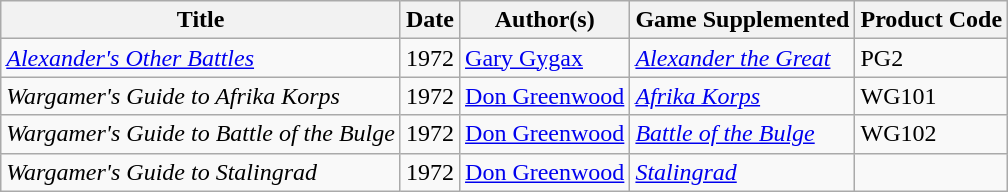<table class="wikitable">
<tr>
<th>Title</th>
<th>Date</th>
<th>Author(s)</th>
<th>Game Supplemented</th>
<th>Product Code</th>
</tr>
<tr>
<td><em><a href='#'>Alexander's Other Battles</a></em></td>
<td>1972</td>
<td><a href='#'>Gary Gygax</a></td>
<td><em><a href='#'>Alexander the Great</a></em></td>
<td>PG2</td>
</tr>
<tr>
<td><em>Wargamer's Guide to Afrika Korps</em></td>
<td>1972</td>
<td><a href='#'>Don Greenwood</a></td>
<td><em><a href='#'>Afrika Korps</a></em></td>
<td>WG101</td>
</tr>
<tr>
<td><em>Wargamer's Guide to Battle of the Bulge</em></td>
<td>1972</td>
<td><a href='#'>Don Greenwood</a></td>
<td><em><a href='#'>Battle of the Bulge</a></em></td>
<td>WG102</td>
</tr>
<tr>
<td><em>Wargamer's Guide to Stalingrad</em></td>
<td>1972</td>
<td><a href='#'>Don Greenwood</a></td>
<td><em><a href='#'>Stalingrad</a></em></td>
<td></td>
</tr>
</table>
